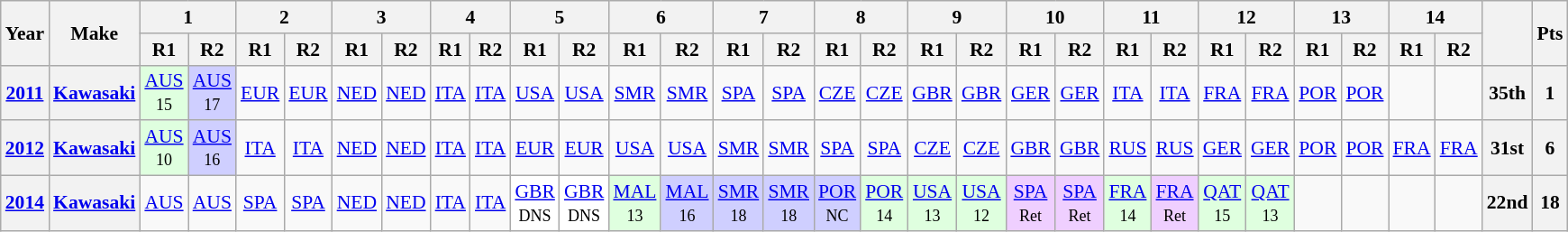<table class="wikitable" style="text-align:center; font-size:90%">
<tr>
<th valign="middle" rowspan=2>Year</th>
<th valign="middle" rowspan=2>Make</th>
<th colspan=2>1</th>
<th colspan=2>2</th>
<th colspan=2>3</th>
<th colspan=2>4</th>
<th colspan=2>5</th>
<th colspan=2>6</th>
<th colspan=2>7</th>
<th colspan=2>8</th>
<th colspan=2>9</th>
<th colspan=2>10</th>
<th colspan=2>11</th>
<th colspan=2>12</th>
<th colspan=2>13</th>
<th colspan=2>14</th>
<th rowspan=2></th>
<th rowspan=2>Pts</th>
</tr>
<tr>
<th>R1</th>
<th>R2</th>
<th>R1</th>
<th>R2</th>
<th>R1</th>
<th>R2</th>
<th>R1</th>
<th>R2</th>
<th>R1</th>
<th>R2</th>
<th>R1</th>
<th>R2</th>
<th>R1</th>
<th>R2</th>
<th>R1</th>
<th>R2</th>
<th>R1</th>
<th>R2</th>
<th>R1</th>
<th>R2</th>
<th>R1</th>
<th>R2</th>
<th>R1</th>
<th>R2</th>
<th>R1</th>
<th>R2</th>
<th>R1</th>
<th>R2</th>
</tr>
<tr>
<th><a href='#'>2011</a></th>
<th><a href='#'>Kawasaki</a></th>
<td style="background:#dfffdf;"><a href='#'>AUS</a><br><small>15</small></td>
<td style="background:#cfcfff;"><a href='#'>AUS</a><br><small>17</small></td>
<td><a href='#'>EUR</a></td>
<td><a href='#'>EUR</a></td>
<td><a href='#'>NED</a></td>
<td><a href='#'>NED</a></td>
<td><a href='#'>ITA</a></td>
<td><a href='#'>ITA</a></td>
<td><a href='#'>USA</a></td>
<td><a href='#'>USA</a></td>
<td><a href='#'>SMR</a></td>
<td><a href='#'>SMR</a></td>
<td><a href='#'>SPA</a></td>
<td><a href='#'>SPA</a></td>
<td><a href='#'>CZE</a></td>
<td><a href='#'>CZE</a></td>
<td><a href='#'>GBR</a></td>
<td><a href='#'>GBR</a></td>
<td><a href='#'>GER</a></td>
<td><a href='#'>GER</a></td>
<td><a href='#'>ITA</a></td>
<td><a href='#'>ITA</a></td>
<td><a href='#'>FRA</a></td>
<td><a href='#'>FRA</a></td>
<td><a href='#'>POR</a></td>
<td><a href='#'>POR</a></td>
<td></td>
<td></td>
<th>35th</th>
<th>1</th>
</tr>
<tr>
<th><a href='#'>2012</a></th>
<th><a href='#'>Kawasaki</a></th>
<td style="background:#dfffdf;"><a href='#'>AUS</a><br><small>10</small></td>
<td style="background:#cfcfff;"><a href='#'>AUS</a><br><small>16</small></td>
<td><a href='#'>ITA</a></td>
<td><a href='#'>ITA</a></td>
<td><a href='#'>NED</a></td>
<td><a href='#'>NED</a></td>
<td><a href='#'>ITA</a></td>
<td><a href='#'>ITA</a></td>
<td><a href='#'>EUR</a></td>
<td><a href='#'>EUR</a></td>
<td><a href='#'>USA</a></td>
<td><a href='#'>USA</a></td>
<td><a href='#'>SMR</a></td>
<td><a href='#'>SMR</a></td>
<td><a href='#'>SPA</a></td>
<td><a href='#'>SPA</a></td>
<td><a href='#'>CZE</a></td>
<td><a href='#'>CZE</a></td>
<td><a href='#'>GBR</a></td>
<td><a href='#'>GBR</a></td>
<td><a href='#'>RUS</a></td>
<td><a href='#'>RUS</a></td>
<td><a href='#'>GER</a></td>
<td><a href='#'>GER</a></td>
<td><a href='#'>POR</a></td>
<td><a href='#'>POR</a></td>
<td><a href='#'>FRA</a></td>
<td><a href='#'>FRA</a></td>
<th>31st</th>
<th>6</th>
</tr>
<tr>
<th><a href='#'>2014</a></th>
<th><a href='#'>Kawasaki</a></th>
<td><a href='#'>AUS</a></td>
<td><a href='#'>AUS</a></td>
<td><a href='#'>SPA</a></td>
<td><a href='#'>SPA</a></td>
<td><a href='#'>NED</a></td>
<td><a href='#'>NED</a></td>
<td><a href='#'>ITA</a></td>
<td><a href='#'>ITA</a></td>
<td style="background:#ffffff;"><a href='#'>GBR</a><br><small>DNS</small></td>
<td style="background:#ffffff;"><a href='#'>GBR</a><br><small>DNS</small></td>
<td style="background:#dfffdf;"><a href='#'>MAL</a><br><small>13</small></td>
<td style="background:#cfcfff;"><a href='#'>MAL</a><br><small>16</small></td>
<td style="background:#cfcfff;"><a href='#'>SMR</a><br><small>18</small></td>
<td style="background:#cfcfff;"><a href='#'>SMR</a><br><small>18</small></td>
<td style="background:#cfcfff;"><a href='#'>POR</a><br><small>NC</small></td>
<td style="background:#dfffdf;"><a href='#'>POR</a><br><small>14</small></td>
<td style="background:#dfffdf;"><a href='#'>USA</a><br><small>13</small></td>
<td style="background:#dfffdf;"><a href='#'>USA</a><br><small>12</small></td>
<td style="background:#efcfff;"><a href='#'>SPA</a><br><small>Ret</small></td>
<td style="background:#efcfff;"><a href='#'>SPA</a><br><small>Ret</small></td>
<td style="background:#dfffdf;"><a href='#'>FRA</a><br><small>14</small></td>
<td style="background:#efcfff;"><a href='#'>FRA</a><br><small>Ret</small></td>
<td style="background:#dfffdf;"><a href='#'>QAT</a><br><small>15</small></td>
<td style="background:#dfffdf;"><a href='#'>QAT</a><br><small>13</small></td>
<td></td>
<td></td>
<td></td>
<td></td>
<th>22nd</th>
<th>18</th>
</tr>
</table>
